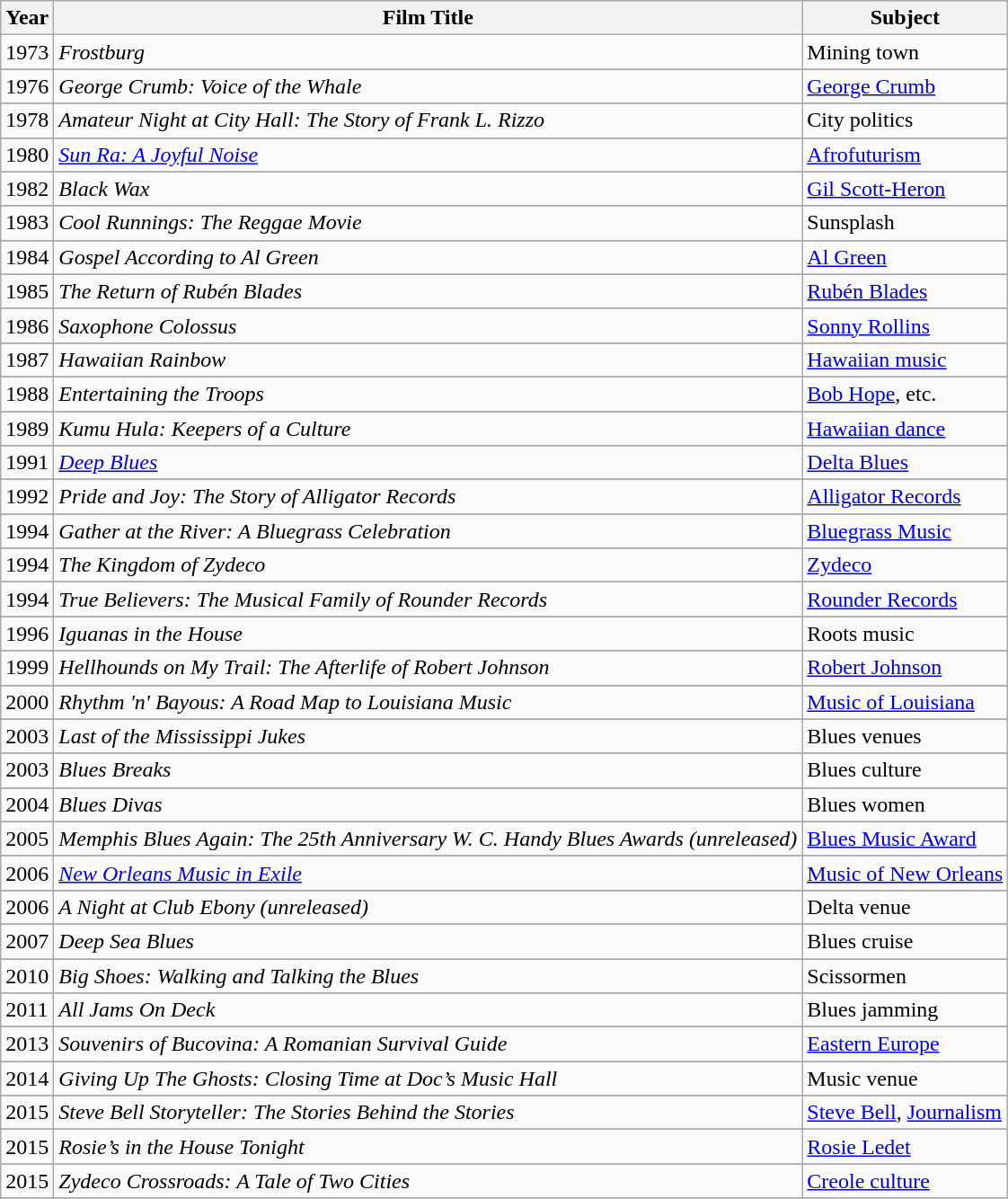<table class="wikitable">
<tr>
<th>Year</th>
<th>Film Title</th>
<th>Subject</th>
</tr>
<tr>
<td>1973</td>
<td><em>Frostburg</em></td>
<td>Mining town</td>
</tr>
<tr>
</tr>
<tr>
<td>1976</td>
<td><em>George Crumb: Voice of the Whale</em></td>
<td><a href='#'>George Crumb</a></td>
</tr>
<tr>
</tr>
<tr>
<td>1978</td>
<td><em>Amateur Night at City Hall: The Story of Frank L. Rizzo</em></td>
<td>City politics</td>
</tr>
<tr>
</tr>
<tr>
<td>1980</td>
<td><em><a href='#'>Sun Ra: A Joyful Noise</a></em></td>
<td><a href='#'>Afrofuturism</a></td>
</tr>
<tr>
</tr>
<tr>
<td>1982</td>
<td><em>Black Wax</em></td>
<td><a href='#'>Gil Scott-Heron</a></td>
</tr>
<tr>
</tr>
<tr>
<td>1983</td>
<td><em>Cool Runnings: The Reggae Movie</em></td>
<td>Sunsplash</td>
</tr>
<tr>
</tr>
<tr>
<td>1984</td>
<td><em>Gospel According to Al Green</em></td>
<td><a href='#'>Al Green</a></td>
</tr>
<tr>
</tr>
<tr>
<td>1985</td>
<td><em>The Return of Rubén Blades</em></td>
<td><a href='#'>Rubén Blades</a></td>
</tr>
<tr>
</tr>
<tr>
<td>1986</td>
<td><em>Saxophone Colossus</em></td>
<td><a href='#'>Sonny Rollins</a></td>
</tr>
<tr>
</tr>
<tr>
<td>1987</td>
<td><em>Hawaiian Rainbow</em></td>
<td><a href='#'>Hawaiian music</a></td>
</tr>
<tr>
</tr>
<tr>
<td>1988</td>
<td><em>Entertaining the Troops</em></td>
<td><a href='#'>Bob Hope</a>, etc.</td>
</tr>
<tr>
</tr>
<tr>
<td>1989</td>
<td><em>Kumu Hula: Keepers of a Culture</em></td>
<td><a href='#'>Hawaiian dance</a></td>
</tr>
<tr>
</tr>
<tr>
<td>1991</td>
<td><em><a href='#'>Deep Blues</a></em></td>
<td><a href='#'>Delta Blues</a></td>
</tr>
<tr>
</tr>
<tr>
<td>1992</td>
<td><em>Pride and Joy: The Story of Alligator Records</em></td>
<td><a href='#'>Alligator Records</a></td>
</tr>
<tr>
</tr>
<tr>
<td>1994</td>
<td><em>Gather at the River: A Bluegrass Celebration</em></td>
<td><a href='#'>Bluegrass Music</a></td>
</tr>
<tr>
</tr>
<tr>
<td>1994</td>
<td><em>The Kingdom of Zydeco</em></td>
<td><a href='#'>Zydeco</a></td>
</tr>
<tr>
</tr>
<tr>
<td>1994</td>
<td><em>True Believers: The Musical Family of Rounder Records</em></td>
<td><a href='#'>Rounder Records</a></td>
</tr>
<tr>
</tr>
<tr>
<td>1996</td>
<td><em>Iguanas in the House</em></td>
<td>Roots music</td>
</tr>
<tr>
</tr>
<tr>
<td>1999</td>
<td><em>Hellhounds on My Trail: The Afterlife of Robert Johnson</em></td>
<td><a href='#'>Robert Johnson</a></td>
</tr>
<tr>
</tr>
<tr>
<td>2000</td>
<td><em>Rhythm 'n' Bayous: A Road Map to Louisiana Music</em></td>
<td><a href='#'>Music of Louisiana</a></td>
</tr>
<tr>
</tr>
<tr>
<td>2003</td>
<td><em>Last of the Mississippi Jukes</em></td>
<td>Blues venues</td>
</tr>
<tr>
</tr>
<tr>
<td>2003</td>
<td><em>Blues Breaks</em></td>
<td>Blues culture</td>
</tr>
<tr>
</tr>
<tr>
<td>2004</td>
<td><em>Blues Divas</em></td>
<td>Blues women</td>
</tr>
<tr>
</tr>
<tr>
<td>2005</td>
<td><em>Memphis Blues Again: The 25th Anniversary W. C. Handy Blues Awards (unreleased)</em></td>
<td><a href='#'>Blues Music Award</a></td>
</tr>
<tr>
</tr>
<tr>
<td>2006</td>
<td><em><a href='#'>New Orleans Music in Exile</a></em></td>
<td><a href='#'>Music of New Orleans</a></td>
</tr>
<tr>
</tr>
<tr>
<td>2006</td>
<td><em>A Night at Club Ebony (unreleased)</em></td>
<td>Delta venue</td>
</tr>
<tr>
</tr>
<tr>
<td>2007</td>
<td><em>Deep Sea Blues</em></td>
<td>Blues cruise</td>
</tr>
<tr>
</tr>
<tr>
<td>2010</td>
<td><em>Big Shoes: Walking and Talking the Blues</em></td>
<td>Scissormen</td>
</tr>
<tr>
</tr>
<tr>
<td>2011</td>
<td><em>All Jams On Deck</em></td>
<td>Blues jamming</td>
</tr>
<tr>
</tr>
<tr>
<td>2013</td>
<td><em>Souvenirs of Bucovina: A Romanian Survival Guide</em></td>
<td><a href='#'>Eastern Europe</a></td>
</tr>
<tr>
</tr>
<tr>
<td>2014</td>
<td><em>Giving Up The Ghosts: Closing Time at Doc’s Music Hall</em></td>
<td>Music venue</td>
</tr>
<tr>
</tr>
<tr>
<td>2015</td>
<td><em>Steve Bell Storyteller: The Stories Behind the Stories</em></td>
<td><a href='#'>Steve Bell</a>, <a href='#'>Journalism</a></td>
</tr>
<tr>
</tr>
<tr>
<td>2015</td>
<td><em>Rosie’s in the House Tonight</em></td>
<td><a href='#'>Rosie Ledet</a></td>
</tr>
<tr>
</tr>
<tr>
<td>2015</td>
<td><em>Zydeco Crossroads: A Tale of Two Cities</em></td>
<td><a href='#'>Creole culture</a></td>
</tr>
<tr>
</tr>
<tr>
</tr>
</table>
